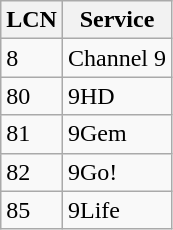<table class="wikitable">
<tr>
<th>LCN</th>
<th>Service</th>
</tr>
<tr>
<td>8</td>
<td>Channel 9</td>
</tr>
<tr>
<td>80</td>
<td>9HD</td>
</tr>
<tr>
<td>81</td>
<td>9Gem</td>
</tr>
<tr>
<td>82</td>
<td>9Go!</td>
</tr>
<tr>
<td>85</td>
<td>9Life</td>
</tr>
</table>
